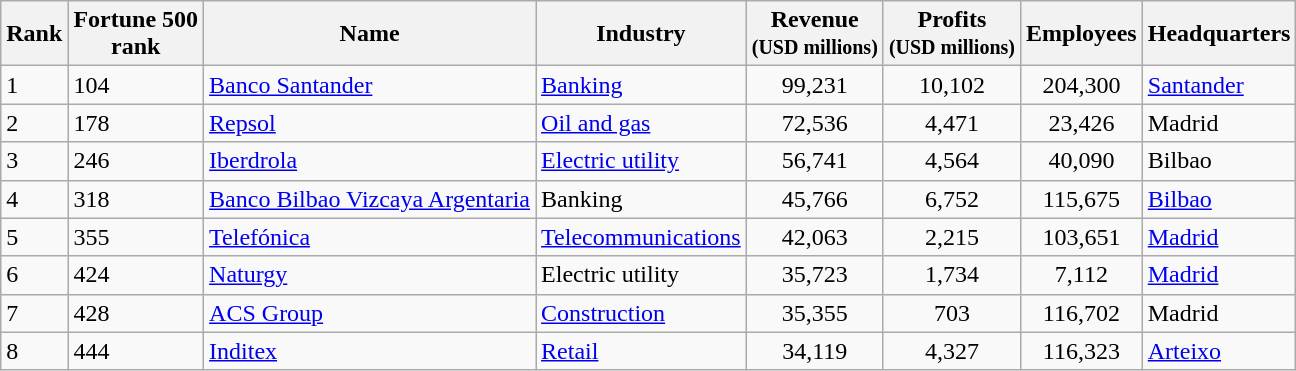<table class="wikitable sortable">
<tr>
<th>Rank</th>
<th>Fortune 500<br>rank</th>
<th>Name</th>
<th>Industry</th>
<th>Revenue<br><small>(USD millions)</small></th>
<th>Profits<br><small>(USD millions)</small></th>
<th>Employees</th>
<th>Headquarters</th>
</tr>
<tr>
<td>1</td>
<td>104</td>
<td><a href='#'>Banco Santander</a></td>
<td><a href='#'>Banking</a></td>
<td style="text-align:center;">99,231</td>
<td style="text-align:center;">10,102</td>
<td style="text-align:center;">204,300</td>
<td><a href='#'>Santander</a></td>
</tr>
<tr>
<td>2</td>
<td>178</td>
<td><a href='#'>Repsol</a></td>
<td><a href='#'>Oil and gas</a></td>
<td style="text-align:center;">72,536</td>
<td style="text-align:center;">4,471</td>
<td style="text-align:center;">23,426</td>
<td>Madrid</td>
</tr>
<tr>
<td>3</td>
<td>246</td>
<td><a href='#'>Iberdrola</a></td>
<td><a href='#'>Electric utility</a></td>
<td style="text-align:center;">56,741</td>
<td style="text-align:center;">4,564</td>
<td style="text-align:center;">40,090</td>
<td>Bilbao</td>
</tr>
<tr>
<td>4</td>
<td>318</td>
<td><a href='#'>Banco Bilbao Vizcaya Argentaria</a></td>
<td>Banking</td>
<td style="text-align:center;">45,766</td>
<td style="text-align:center;">6,752</td>
<td style="text-align:center;">115,675</td>
<td><a href='#'>Bilbao</a></td>
</tr>
<tr>
<td>5</td>
<td>355</td>
<td><a href='#'>Telefónica</a></td>
<td><a href='#'>Telecommunications</a></td>
<td style="text-align:center;">42,063</td>
<td style="text-align:center;">2,215</td>
<td style="text-align:center;">103,651</td>
<td><a href='#'>Madrid</a></td>
</tr>
<tr>
<td>6</td>
<td>424</td>
<td><a href='#'>Naturgy</a></td>
<td>Electric utility</td>
<td style="text-align:center;">35,723</td>
<td style="text-align:center;">1,734</td>
<td style="text-align:center;">7,112</td>
<td><a href='#'>Madrid</a></td>
</tr>
<tr>
<td>7</td>
<td>428</td>
<td><a href='#'>ACS Group</a></td>
<td><a href='#'>Construction</a></td>
<td style="text-align:center;">35,355</td>
<td style="text-align:center;">703</td>
<td style="text-align:center;">116,702</td>
<td>Madrid</td>
</tr>
<tr>
<td>8</td>
<td>444</td>
<td><a href='#'>Inditex</a></td>
<td><a href='#'>Retail</a></td>
<td style="text-align:center;">34,119</td>
<td style="text-align:center;">4,327</td>
<td style="text-align:center;">116,323</td>
<td><a href='#'>Arteixo</a></td>
</tr>
</table>
